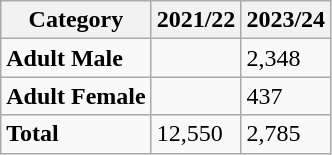<table class="sortable wikitable">
<tr>
<th colspan="1">Category</th>
<th>2021/22</th>
<th>2023/24</th>
</tr>
<tr>
<td><strong>Adult Male</strong></td>
<td></td>
<td>2,348</td>
</tr>
<tr>
<td><strong>Adult Female</strong></td>
<td></td>
<td>437</td>
</tr>
<tr>
<td><strong>Total</strong></td>
<td>12,550</td>
<td>2,785</td>
</tr>
</table>
